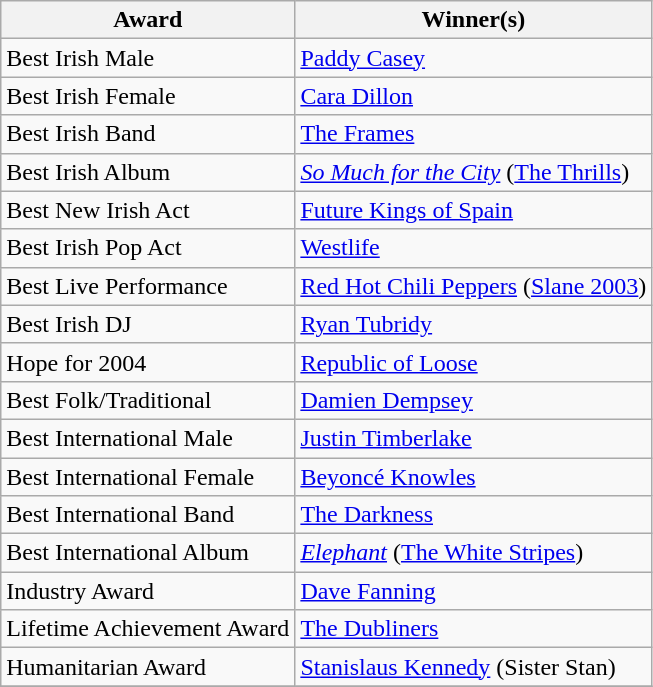<table class="wikitable">
<tr>
<th>Award</th>
<th>Winner(s)</th>
</tr>
<tr>
<td>Best Irish Male</td>
<td><a href='#'>Paddy Casey</a></td>
</tr>
<tr>
<td>Best Irish Female</td>
<td><a href='#'>Cara Dillon</a></td>
</tr>
<tr>
<td>Best Irish Band</td>
<td><a href='#'>The Frames</a></td>
</tr>
<tr>
<td>Best Irish Album</td>
<td><em><a href='#'>So Much for the City</a></em> (<a href='#'>The Thrills</a>)</td>
</tr>
<tr>
<td>Best New Irish Act</td>
<td><a href='#'>Future Kings of Spain</a></td>
</tr>
<tr>
<td>Best Irish Pop Act</td>
<td><a href='#'>Westlife</a></td>
</tr>
<tr>
<td>Best Live Performance</td>
<td><a href='#'>Red Hot Chili Peppers</a> (<a href='#'>Slane 2003</a>)</td>
</tr>
<tr>
<td>Best Irish DJ</td>
<td><a href='#'>Ryan Tubridy</a></td>
</tr>
<tr>
<td>Hope for 2004</td>
<td><a href='#'>Republic of Loose</a></td>
</tr>
<tr>
<td>Best Folk/Traditional</td>
<td><a href='#'>Damien Dempsey</a></td>
</tr>
<tr>
<td>Best International Male</td>
<td><a href='#'>Justin Timberlake</a></td>
</tr>
<tr>
<td>Best International Female</td>
<td><a href='#'>Beyoncé Knowles</a></td>
</tr>
<tr>
<td>Best International Band</td>
<td><a href='#'>The Darkness</a></td>
</tr>
<tr>
<td>Best International Album</td>
<td><em><a href='#'>Elephant</a></em> (<a href='#'>The White Stripes</a>)</td>
</tr>
<tr>
<td>Industry Award</td>
<td><a href='#'>Dave Fanning</a></td>
</tr>
<tr>
<td>Lifetime Achievement Award</td>
<td><a href='#'>The Dubliners</a></td>
</tr>
<tr>
<td>Humanitarian Award</td>
<td><a href='#'>Stanislaus Kennedy</a> (Sister Stan)</td>
</tr>
<tr>
</tr>
</table>
